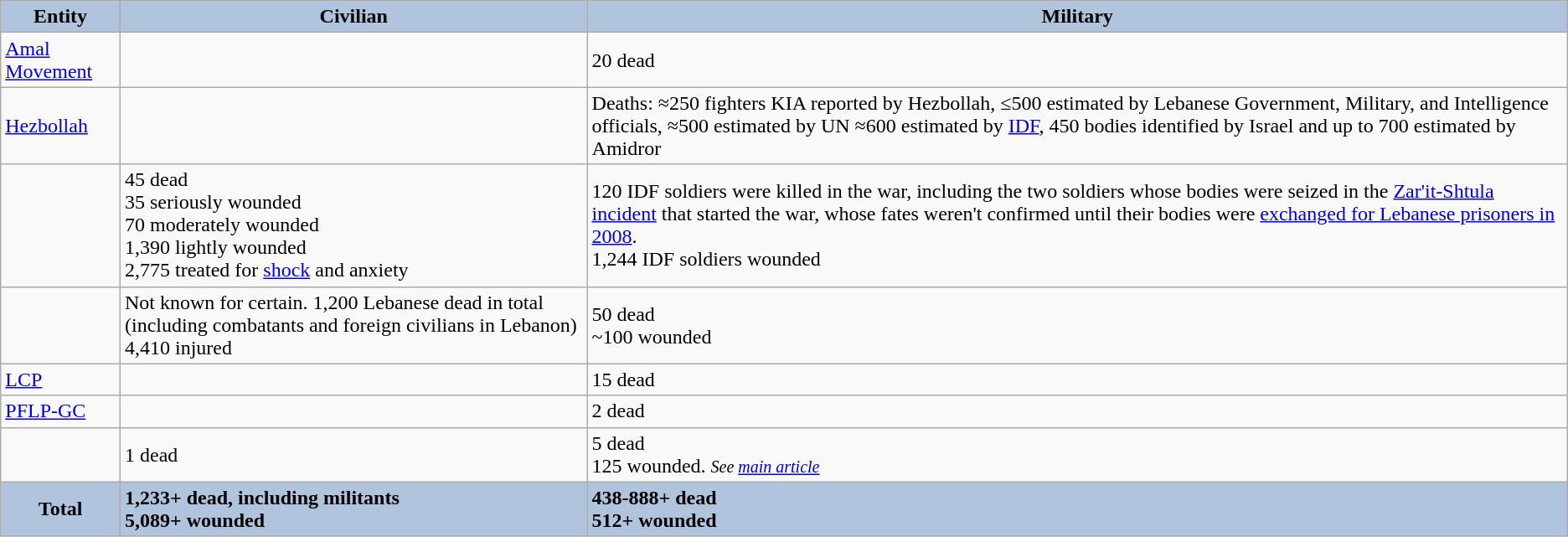<table class="wikitable" align="center">
<tr>
<th style="background:#B0C4DE; color:black">Entity</th>
<th style="background:#B0C4DE; color:black">Civilian</th>
<th style="background:#B0C4DE; color:blck">Military</th>
</tr>
<tr>
<td> <a href='#'>Amal Movement</a></td>
<td></td>
<td>20 dead</td>
</tr>
<tr>
<td><a href='#'>Hezbollah</a></td>
<td></td>
<td>Deaths: ≈250 fighters KIA reported by Hezbollah, ≤500 estimated by Lebanese Government, Military, and Intelligence officials, ≈500 estimated by UN ≈600 estimated by <a href='#'>IDF</a>, 450 bodies identified by Israel and up to 700 estimated by Amidror</td>
</tr>
<tr>
<td></td>
<td>45 dead<br>35 seriously wounded<br>70 moderately wounded<br>1,390 lightly wounded<br>2,775 treated for <a href='#'>shock</a> and anxiety</td>
<td>120 IDF soldiers were killed in the war, including the two soldiers whose bodies were seized in the <a href='#'>Zar'it-Shtula incident</a> that started the war, whose fates weren't confirmed until their bodies were <a href='#'>exchanged for Lebanese prisoners in 2008</a>.<br>1,244 IDF soldiers wounded</td>
</tr>
<tr>
<td></td>
<td>Not known for certain. 1,200 Lebanese dead in total (including combatants and foreign civilians in Lebanon)<br>4,410 injured</td>
<td>50 dead<br>~100 wounded</td>
</tr>
<tr>
<td> <a href='#'>LCP</a></td>
<td></td>
<td>15 dead</td>
</tr>
<tr>
<td> <a href='#'>PFLP-GC</a></td>
<td></td>
<td>2 dead</td>
</tr>
<tr>
<td></td>
<td>1 dead</td>
<td>5 dead<br>125 wounded. <small><em>See <a href='#'>main article</a></em></small></td>
</tr>
<tr>
<th align="left" style="background:#B0C4DE; color:black">Total</th>
<td style="background:#B0C4DE; color:black"><strong>1,233+ dead, including militants <br>5,089+ wounded</strong></td>
<td style="background:#B0C4DE; color:black"><strong>438-888+ dead<br>512+ wounded</strong></td>
</tr>
</table>
